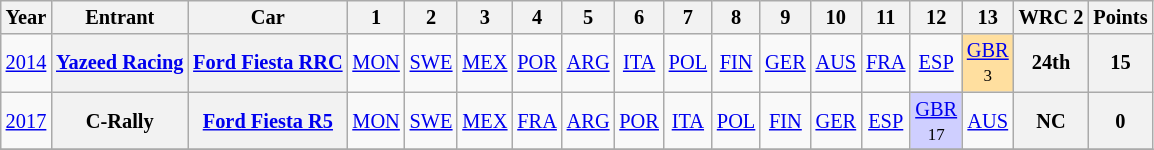<table class="wikitable" style="text-align:center; font-size:85%">
<tr>
<th>Year</th>
<th>Entrant</th>
<th>Car</th>
<th>1</th>
<th>2</th>
<th>3</th>
<th>4</th>
<th>5</th>
<th>6</th>
<th>7</th>
<th>8</th>
<th>9</th>
<th>10</th>
<th>11</th>
<th>12</th>
<th>13</th>
<th>WRC 2</th>
<th>Points</th>
</tr>
<tr>
<td><a href='#'>2014</a></td>
<th nowrap><a href='#'>Yazeed Racing</a></th>
<th nowrap><a href='#'>Ford Fiesta RRC</a></th>
<td><a href='#'>MON</a></td>
<td><a href='#'>SWE</a></td>
<td><a href='#'>MEX</a></td>
<td><a href='#'>POR</a></td>
<td><a href='#'>ARG</a></td>
<td><a href='#'>ITA</a></td>
<td><a href='#'>POL</a></td>
<td><a href='#'>FIN</a></td>
<td><a href='#'>GER</a></td>
<td><a href='#'>AUS</a></td>
<td><a href='#'>FRA</a></td>
<td><a href='#'>ESP</a></td>
<td style="background:#FFDF9F;"><a href='#'>GBR</a><br><small>3</small></td>
<th>24th</th>
<th>15</th>
</tr>
<tr>
<td><a href='#'>2017</a></td>
<th nowrap>C-Rally</th>
<th nowrap><a href='#'>Ford Fiesta R5</a></th>
<td><a href='#'>MON</a></td>
<td><a href='#'>SWE</a></td>
<td><a href='#'>MEX</a></td>
<td><a href='#'>FRA</a></td>
<td><a href='#'>ARG</a></td>
<td><a href='#'>POR</a></td>
<td><a href='#'>ITA</a></td>
<td><a href='#'>POL</a></td>
<td><a href='#'>FIN</a></td>
<td><a href='#'>GER</a></td>
<td><a href='#'>ESP</a></td>
<td style="background:#CFCFFF;"><a href='#'>GBR</a><br><small>17</small></td>
<td><a href='#'>AUS</a></td>
<th>NC</th>
<th>0</th>
</tr>
<tr>
</tr>
</table>
